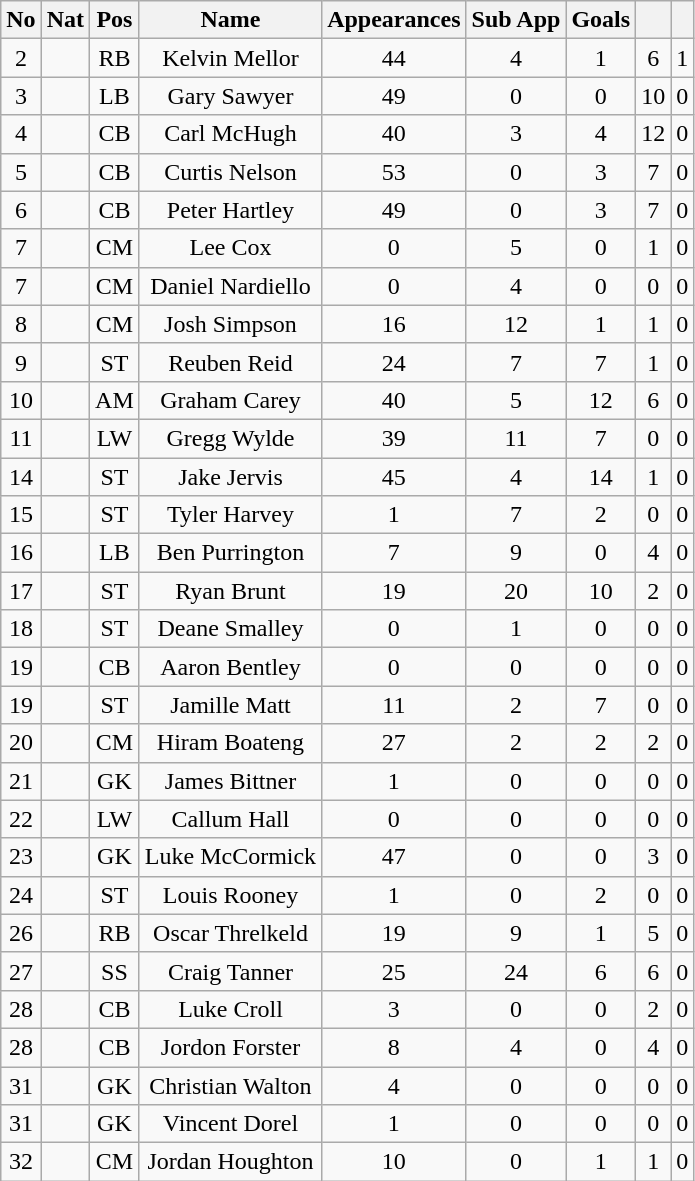<table class="wikitable sortable" style="text-align: center;">
<tr>
<th>No</th>
<th>Nat</th>
<th>Pos</th>
<th>Name</th>
<th>Appearances</th>
<th>Sub App</th>
<th>Goals</th>
<th></th>
<th></th>
</tr>
<tr>
<td>2</td>
<td></td>
<td>RB</td>
<td>Kelvin Mellor</td>
<td>44</td>
<td>4</td>
<td>1</td>
<td>6</td>
<td>1</td>
</tr>
<tr>
<td>3</td>
<td></td>
<td>LB</td>
<td>Gary Sawyer</td>
<td>49</td>
<td>0</td>
<td>0</td>
<td>10</td>
<td>0</td>
</tr>
<tr>
<td>4</td>
<td></td>
<td>CB</td>
<td>Carl McHugh</td>
<td>40</td>
<td>3</td>
<td>4</td>
<td>12</td>
<td>0</td>
</tr>
<tr>
<td>5</td>
<td></td>
<td>CB</td>
<td>Curtis Nelson</td>
<td>53</td>
<td>0</td>
<td>3</td>
<td>7</td>
<td>0</td>
</tr>
<tr>
<td>6</td>
<td></td>
<td>CB</td>
<td>Peter Hartley</td>
<td>49</td>
<td>0</td>
<td>3</td>
<td>7</td>
<td>0</td>
</tr>
<tr>
<td>7</td>
<td></td>
<td>CM</td>
<td>Lee Cox</td>
<td>0</td>
<td>5</td>
<td>0</td>
<td>1</td>
<td>0</td>
</tr>
<tr>
<td>7</td>
<td></td>
<td>CM</td>
<td>Daniel Nardiello</td>
<td>0</td>
<td>4</td>
<td>0</td>
<td>0</td>
<td>0</td>
</tr>
<tr>
<td>8</td>
<td></td>
<td>CM</td>
<td>Josh Simpson</td>
<td>16</td>
<td>12</td>
<td>1</td>
<td>1</td>
<td>0</td>
</tr>
<tr>
<td>9</td>
<td></td>
<td>ST</td>
<td>Reuben Reid</td>
<td>24</td>
<td>7</td>
<td>7</td>
<td>1</td>
<td>0</td>
</tr>
<tr>
<td>10</td>
<td></td>
<td>AM</td>
<td>Graham Carey</td>
<td>40</td>
<td>5</td>
<td>12</td>
<td>6</td>
<td>0</td>
</tr>
<tr>
<td>11</td>
<td></td>
<td>LW</td>
<td>Gregg Wylde</td>
<td>39</td>
<td>11</td>
<td>7</td>
<td>0</td>
<td>0</td>
</tr>
<tr>
<td>14</td>
<td></td>
<td>ST</td>
<td>Jake Jervis</td>
<td>45</td>
<td>4</td>
<td>14</td>
<td>1</td>
<td>0</td>
</tr>
<tr>
<td>15</td>
<td></td>
<td>ST</td>
<td>Tyler Harvey</td>
<td>1</td>
<td>7</td>
<td>2</td>
<td>0</td>
<td>0</td>
</tr>
<tr>
<td>16</td>
<td></td>
<td>LB</td>
<td>Ben Purrington</td>
<td>7</td>
<td>9</td>
<td>0</td>
<td>4</td>
<td>0</td>
</tr>
<tr>
<td>17</td>
<td></td>
<td>ST</td>
<td>Ryan Brunt</td>
<td>19</td>
<td>20</td>
<td>10</td>
<td>2</td>
<td>0</td>
</tr>
<tr>
<td>18</td>
<td></td>
<td>ST</td>
<td>Deane Smalley</td>
<td>0</td>
<td>1</td>
<td>0</td>
<td>0</td>
<td>0</td>
</tr>
<tr>
<td>19</td>
<td></td>
<td>CB</td>
<td>Aaron Bentley</td>
<td>0</td>
<td>0</td>
<td>0</td>
<td>0</td>
<td>0</td>
</tr>
<tr>
<td>19</td>
<td></td>
<td>ST</td>
<td>Jamille Matt</td>
<td>11</td>
<td>2</td>
<td>7</td>
<td>0</td>
<td>0</td>
</tr>
<tr>
<td>20</td>
<td></td>
<td>CM</td>
<td>Hiram Boateng</td>
<td>27</td>
<td>2</td>
<td>2</td>
<td>2</td>
<td>0</td>
</tr>
<tr>
<td>21</td>
<td></td>
<td>GK</td>
<td>James Bittner</td>
<td>1</td>
<td>0</td>
<td>0</td>
<td>0</td>
<td>0</td>
</tr>
<tr>
<td>22</td>
<td></td>
<td>LW</td>
<td>Callum Hall</td>
<td>0</td>
<td>0</td>
<td>0</td>
<td>0</td>
<td>0</td>
</tr>
<tr>
<td>23</td>
<td></td>
<td>GK</td>
<td>Luke McCormick</td>
<td>47</td>
<td>0</td>
<td>0</td>
<td>3</td>
<td>0</td>
</tr>
<tr>
<td>24</td>
<td></td>
<td>ST</td>
<td>Louis Rooney</td>
<td>1</td>
<td>0</td>
<td>2</td>
<td>0</td>
<td>0</td>
</tr>
<tr>
<td>26</td>
<td></td>
<td>RB</td>
<td>Oscar Threlkeld</td>
<td>19</td>
<td>9</td>
<td>1</td>
<td>5</td>
<td>0</td>
</tr>
<tr>
<td>27</td>
<td></td>
<td>SS</td>
<td>Craig Tanner</td>
<td>25</td>
<td>24</td>
<td>6</td>
<td>6</td>
<td>0</td>
</tr>
<tr>
<td>28</td>
<td></td>
<td>CB</td>
<td>Luke Croll</td>
<td>3</td>
<td>0</td>
<td>0</td>
<td>2</td>
<td>0</td>
</tr>
<tr>
<td>28</td>
<td></td>
<td>CB</td>
<td>Jordon Forster</td>
<td>8</td>
<td>4</td>
<td>0</td>
<td>4</td>
<td>0</td>
</tr>
<tr>
<td>31</td>
<td></td>
<td>GK</td>
<td>Christian Walton</td>
<td>4</td>
<td>0</td>
<td>0</td>
<td>0</td>
<td>0</td>
</tr>
<tr>
<td>31</td>
<td></td>
<td>GK</td>
<td>Vincent Dorel</td>
<td>1</td>
<td>0</td>
<td>0</td>
<td>0</td>
<td>0</td>
</tr>
<tr>
<td>32</td>
<td></td>
<td>CM</td>
<td>Jordan Houghton</td>
<td>10</td>
<td>0</td>
<td>1</td>
<td>1</td>
<td>0</td>
</tr>
</table>
